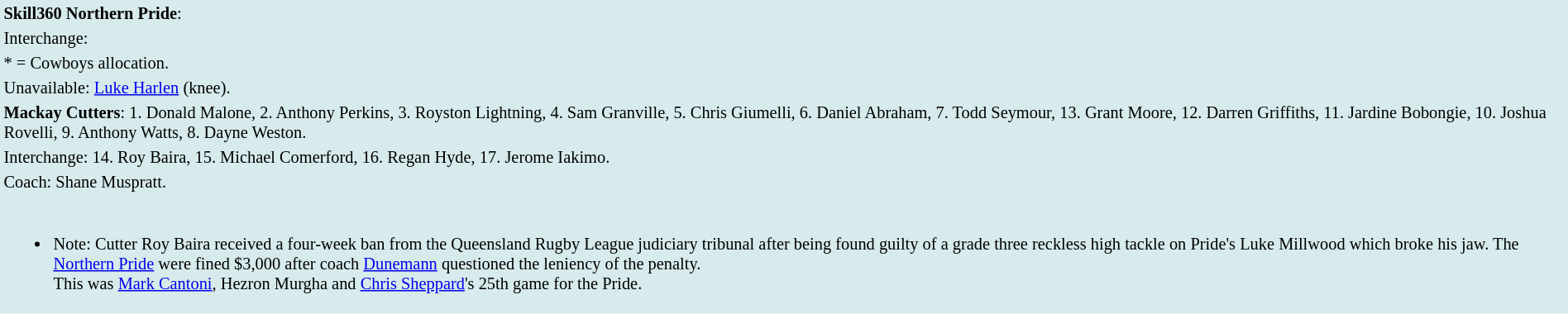<table style="background:#d7ebed; font-size:85%; width:100%;">
<tr>
<td><strong>Skill360 Northern Pride</strong>:             </td>
</tr>
<tr>
<td>Interchange:    </td>
</tr>
<tr>
<td>* = Cowboys allocation.</td>
</tr>
<tr>
<td>Unavailable: <a href='#'>Luke Harlen</a> (knee).</td>
</tr>
<tr>
<td><strong>Mackay Cutters</strong>: 1. Donald Malone, 2. Anthony Perkins, 3. Royston Lightning, 4. Sam Granville, 5. Chris Giumelli, 6. Daniel Abraham, 7. Todd Seymour, 13. Grant Moore, 12. Darren Griffiths, 11. Jardine Bobongie, 10. Joshua Rovelli, 9. Anthony Watts, 8. Dayne Weston.</td>
</tr>
<tr>
<td>Interchange: 14. Roy Baira, 15. Michael Comerford, 16. Regan Hyde, 17. Jerome Iakimo.</td>
</tr>
<tr>
<td>Coach: Shane Muspratt.</td>
</tr>
<tr>
<td><br><ul><li>Note: Cutter Roy Baira received a four-week ban from the Queensland Rugby League judiciary tribunal after being found guilty of a grade three reckless high tackle on Pride's Luke Millwood which broke his jaw. The <a href='#'>Northern Pride</a> were fined $3,000 after coach <a href='#'>Dunemann</a> questioned the leniency of the penalty.<br>This was <a href='#'>Mark Cantoni</a>, Hezron Murgha and <a href='#'>Chris Sheppard</a>'s 25th game for the Pride.</li></ul></td>
</tr>
</table>
